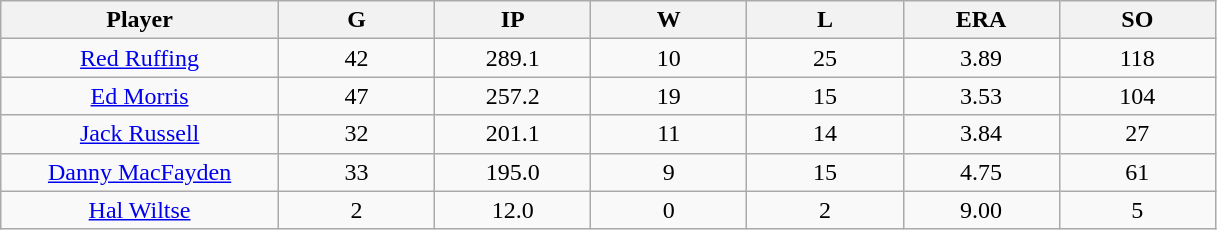<table class="wikitable sortable">
<tr>
<th bgcolor="#DDDDFF" width="16%">Player</th>
<th bgcolor="#DDDDFF" width="9%">G</th>
<th bgcolor="#DDDDFF" width="9%">IP</th>
<th bgcolor="#DDDDFF" width="9%">W</th>
<th bgcolor="#DDDDFF" width="9%">L</th>
<th bgcolor="#DDDDFF" width="9%">ERA</th>
<th bgcolor="#DDDDFF" width="9%">SO</th>
</tr>
<tr align="center">
<td><a href='#'>Red Ruffing</a></td>
<td>42</td>
<td>289.1</td>
<td>10</td>
<td>25</td>
<td>3.89</td>
<td>118</td>
</tr>
<tr align="center">
<td><a href='#'>Ed Morris</a></td>
<td>47</td>
<td>257.2</td>
<td>19</td>
<td>15</td>
<td>3.53</td>
<td>104</td>
</tr>
<tr align="center">
<td><a href='#'>Jack Russell</a></td>
<td>32</td>
<td>201.1</td>
<td>11</td>
<td>14</td>
<td>3.84</td>
<td>27</td>
</tr>
<tr align="center">
<td><a href='#'>Danny MacFayden</a></td>
<td>33</td>
<td>195.0</td>
<td>9</td>
<td>15</td>
<td>4.75</td>
<td>61</td>
</tr>
<tr align="center">
<td><a href='#'>Hal Wiltse</a></td>
<td>2</td>
<td>12.0</td>
<td>0</td>
<td>2</td>
<td>9.00</td>
<td>5</td>
</tr>
</table>
